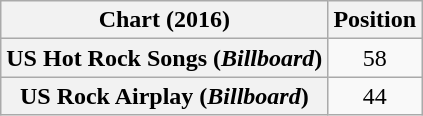<table class="wikitable sortable plainrowheaders">
<tr>
<th>Chart (2016)</th>
<th>Position</th>
</tr>
<tr>
<th scope="row">US Hot Rock Songs (<em>Billboard</em>)</th>
<td align="center">58</td>
</tr>
<tr>
<th scope="row">US Rock Airplay (<em>Billboard</em>)</th>
<td align="center">44</td>
</tr>
</table>
